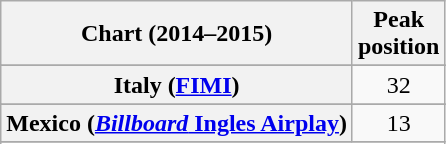<table class="wikitable sortable plainrowheaders" style="text-align:center;">
<tr>
<th scope="col">Chart (2014–2015)</th>
<th scope="col">Peak<br>position</th>
</tr>
<tr>
</tr>
<tr>
</tr>
<tr>
</tr>
<tr>
</tr>
<tr>
</tr>
<tr>
</tr>
<tr>
</tr>
<tr>
</tr>
<tr>
</tr>
<tr>
<th scope="row">Italy (<a href='#'>FIMI</a>)</th>
<td>32</td>
</tr>
<tr>
</tr>
<tr>
<th scope="row">Mexico (<a href='#'><em>Billboard</em> Ingles Airplay</a>)</th>
<td>13</td>
</tr>
<tr>
</tr>
<tr>
</tr>
<tr>
</tr>
<tr>
</tr>
<tr>
</tr>
<tr>
</tr>
<tr>
</tr>
<tr>
</tr>
<tr>
</tr>
<tr>
</tr>
<tr>
</tr>
<tr>
</tr>
</table>
